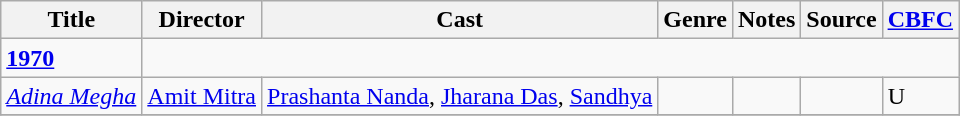<table class="wikitable">
<tr>
<th>Title</th>
<th>Director</th>
<th>Cast</th>
<th>Genre</th>
<th>Notes</th>
<th>Source</th>
<th><a href='#'>CBFC</a></th>
</tr>
<tr>
<td><strong><a href='#'>1970</a></strong></td>
</tr>
<tr>
<td><em><a href='#'>Adina Megha</a></em></td>
<td><a href='#'>Amit Mitra</a></td>
<td><a href='#'>Prashanta Nanda</a>, <a href='#'>Jharana Das</a>, <a href='#'>Sandhya</a></td>
<td></td>
<td></td>
<td></td>
<td>U</td>
</tr>
<tr>
</tr>
</table>
